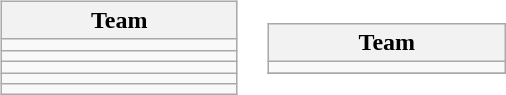<table>
<tr>
<td><br><table class="wikitable" style="text-align: center;">
<tr>
<th width="150">Team</th>
</tr>
<tr>
<td align="left"></td>
</tr>
<tr>
<td align="left"></td>
</tr>
<tr>
<td align="left"></td>
</tr>
<tr>
<td align="left"></td>
</tr>
<tr>
<td align="left"></td>
</tr>
</table>
</td>
<td><br><table class="wikitable" style="text-align: center;">
<tr>
<th width="150">Team</th>
</tr>
<tr>
<td align="left"></td>
</tr>
<tr>
</tr>
</table>
</td>
</tr>
</table>
